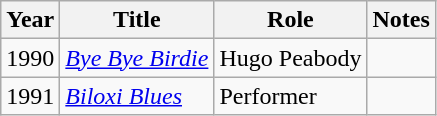<table class="wikitable sortable">
<tr>
<th>Year</th>
<th>Title</th>
<th>Role</th>
<th>Notes</th>
</tr>
<tr>
<td>1990</td>
<td><em><a href='#'>Bye Bye Birdie</a></em></td>
<td>Hugo Peabody</td>
<td></td>
</tr>
<tr>
<td>1991</td>
<td><em><a href='#'>Biloxi Blues</a></em></td>
<td>Performer</td>
<td></td>
</tr>
</table>
